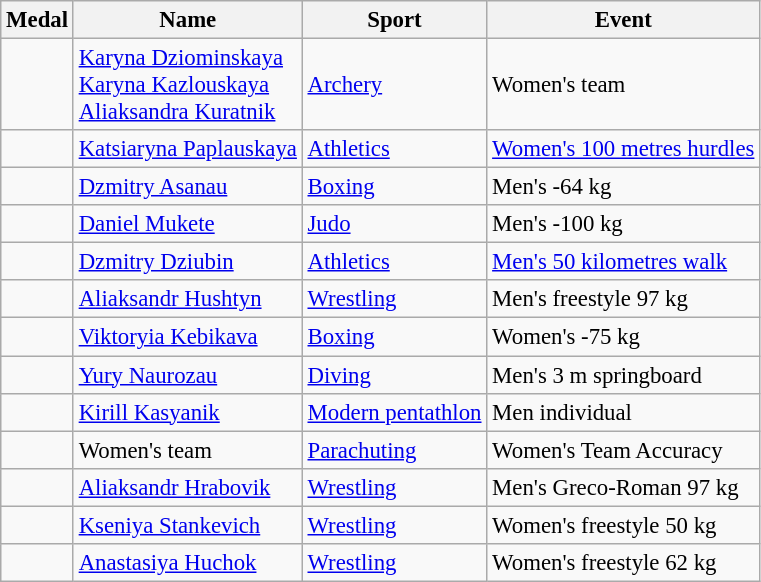<table class="wikitable sortable" style="font-size: 95%;">
<tr>
<th>Medal</th>
<th>Name</th>
<th>Sport</th>
<th>Event</th>
</tr>
<tr>
<td></td>
<td><a href='#'>Karyna Dziominskaya</a><br><a href='#'>Karyna Kazlouskaya</a><br><a href='#'>Aliaksandra Kuratnik</a></td>
<td><a href='#'>Archery</a></td>
<td>Women's team</td>
</tr>
<tr>
<td></td>
<td><a href='#'>Katsiaryna Paplauskaya</a></td>
<td><a href='#'>Athletics</a></td>
<td><a href='#'>Women's 100 metres hurdles</a></td>
</tr>
<tr>
<td></td>
<td><a href='#'>Dzmitry Asanau</a></td>
<td><a href='#'>Boxing</a></td>
<td>Men's -64 kg</td>
</tr>
<tr>
<td></td>
<td><a href='#'>Daniel Mukete</a></td>
<td><a href='#'>Judo</a></td>
<td>Men's -100 kg</td>
</tr>
<tr>
<td></td>
<td><a href='#'>Dzmitry Dziubin</a></td>
<td><a href='#'>Athletics</a></td>
<td><a href='#'>Men's 50 kilometres walk</a></td>
</tr>
<tr>
<td></td>
<td><a href='#'>Aliaksandr Hushtyn</a></td>
<td><a href='#'>Wrestling</a></td>
<td>Men's freestyle 97 kg</td>
</tr>
<tr>
<td></td>
<td><a href='#'>Viktoryia Kebikava</a></td>
<td><a href='#'>Boxing</a></td>
<td>Women's -75 kg</td>
</tr>
<tr>
<td></td>
<td><a href='#'>Yury Naurozau</a></td>
<td><a href='#'>Diving</a></td>
<td>Men's 3 m springboard</td>
</tr>
<tr>
<td></td>
<td><a href='#'>Kirill Kasyanik</a></td>
<td><a href='#'>Modern pentathlon</a></td>
<td>Men individual</td>
</tr>
<tr>
<td></td>
<td>Women's team</td>
<td><a href='#'>Parachuting</a></td>
<td>Women's Team Accuracy</td>
</tr>
<tr>
<td></td>
<td><a href='#'>Aliaksandr Hrabovik</a></td>
<td><a href='#'>Wrestling</a></td>
<td>Men's Greco-Roman 97 kg</td>
</tr>
<tr>
<td></td>
<td><a href='#'>Kseniya Stankevich</a></td>
<td><a href='#'>Wrestling</a></td>
<td>Women's freestyle 50 kg</td>
</tr>
<tr>
<td></td>
<td><a href='#'>Anastasiya Huchok</a></td>
<td><a href='#'>Wrestling</a></td>
<td>Women's freestyle 62 kg</td>
</tr>
</table>
